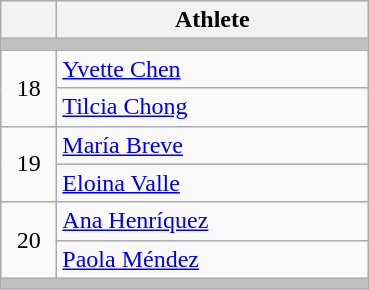<table class="wikitable">
<tr>
<th width="30"></th>
<th width="200">Athlete</th>
</tr>
<tr bgcolor="C0C0C0">
<td colspan=2></td>
</tr>
<tr>
<td align="center" rowspan=2>18</td>
<td> <a href='#'>Yvette Chen</a></td>
</tr>
<tr>
<td> <a href='#'>Tilcia Chong</a></td>
</tr>
<tr>
<td align="center" rowspan=2>19</td>
<td> <a href='#'>María Breve</a></td>
</tr>
<tr>
<td> <a href='#'>Eloina Valle</a></td>
</tr>
<tr>
<td align="center" rowspan=2>20</td>
<td> <a href='#'>Ana Henríquez</a></td>
</tr>
<tr>
<td> <a href='#'>Paola Méndez</a></td>
</tr>
<tr bgcolor="C0C0C0">
<td colspan=2></td>
</tr>
</table>
